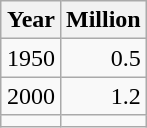<table class="wikitable" style="float: right; margin-left: 10px">
<tr>
<th>Year</th>
<th>Million</th>
</tr>
<tr>
<td style="text-align:left;">1950</td>
<td style="text-align:right;">0.5</td>
</tr>
<tr>
<td style="text-align:left;">2000</td>
<td style="text-align:right;">1.2</td>
</tr>
<tr>
<td style="text-align:left;"></td>
<td style="text-align:right;"></td>
</tr>
</table>
